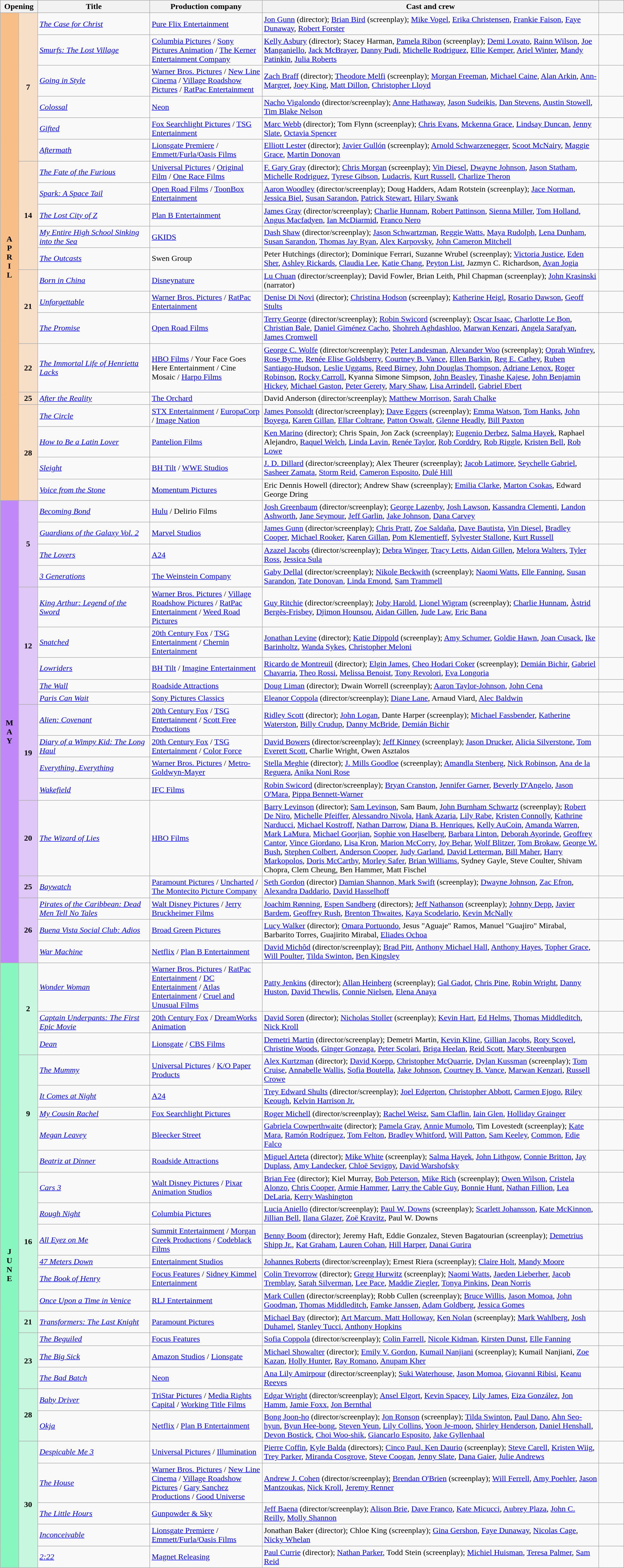<table class="wikitable sortable">
<tr>
<th colspan="2" style="width:6%;"><strong>Opening</strong></th>
<th style="width:18%;">Title</th>
<th style="width:18%;">Production company</th>
<th>Cast and crew</th>
<th style="width:4%;"  class="unsortable"></th>
</tr>
<tr>
<th rowspan="20" style="text-align:center; background:#f7bf87">A<br>P<br>R<br>I<br>L</th>
<td rowspan="6" style="text-align:center; background:#f7dfc7"><strong>7</strong></td>
<td><em><a href='#'>The Case for Christ</a></em></td>
<td><a href='#'>Pure Flix Entertainment</a></td>
<td><a href='#'>Jon Gunn</a> (director); <a href='#'>Brian Bird</a> (screenplay); <a href='#'>Mike Vogel</a>, <a href='#'>Erika Christensen</a>, <a href='#'>Frankie Faison</a>, <a href='#'>Faye Dunaway</a>, <a href='#'>Robert Forster</a></td>
<td align="center"></td>
</tr>
<tr>
<td><em><a href='#'>Smurfs: The Lost Village</a></em></td>
<td><a href='#'>Columbia Pictures</a> / <a href='#'>Sony Pictures Animation</a> / <a href='#'>The Kerner Entertainment Company</a></td>
<td><a href='#'>Kelly Asbury</a> (director); Stacey Harman, <a href='#'>Pamela Ribon</a> (screenplay); <a href='#'>Demi Lovato</a>, <a href='#'>Rainn Wilson</a>, <a href='#'>Joe Manganiello</a>, <a href='#'>Jack McBrayer</a>, <a href='#'>Danny Pudi</a>, <a href='#'>Michelle Rodriguez</a>, <a href='#'>Ellie Kemper</a>, <a href='#'>Ariel Winter</a>, <a href='#'>Mandy Patinkin</a>, <a href='#'>Julia Roberts</a></td>
<td align="center"></td>
</tr>
<tr>
<td><em><a href='#'>Going in Style</a></em></td>
<td><a href='#'>Warner Bros. Pictures</a> / <a href='#'>New Line Cinema</a> / <a href='#'>Village Roadshow Pictures</a> / <a href='#'>RatPac Entertainment</a></td>
<td><a href='#'>Zach Braff</a> (director); <a href='#'>Theodore Melfi</a> (screenplay); <a href='#'>Morgan Freeman</a>, <a href='#'>Michael Caine</a>, <a href='#'>Alan Arkin</a>, <a href='#'>Ann-Margret</a>, <a href='#'>Joey King</a>, <a href='#'>Matt Dillon</a>, <a href='#'>Christopher Lloyd</a></td>
<td></td>
</tr>
<tr>
<td><em><a href='#'>Colossal</a></em></td>
<td><a href='#'>Neon</a></td>
<td><a href='#'>Nacho Vigalondo</a> (director/screenplay); <a href='#'>Anne Hathaway</a>, <a href='#'>Jason Sudeikis</a>, <a href='#'>Dan Stevens</a>, <a href='#'>Austin Stowell</a>, <a href='#'>Tim Blake Nelson</a></td>
<td></td>
</tr>
<tr>
<td><em><a href='#'>Gifted</a></em></td>
<td><a href='#'>Fox Searchlight Pictures</a> / <a href='#'>TSG Entertainment</a></td>
<td><a href='#'>Marc Webb</a> (director); Tom Flynn (screenplay); <a href='#'>Chris Evans</a>, <a href='#'>Mckenna Grace</a>, <a href='#'>Lindsay Duncan</a>, <a href='#'>Jenny Slate</a>, <a href='#'>Octavia Spencer</a></td>
<td></td>
</tr>
<tr>
<td><em><a href='#'>Aftermath</a></em></td>
<td><a href='#'>Lionsgate Premiere</a> / <a href='#'>Emmett/Furla/Oasis Films</a></td>
<td><a href='#'>Elliott Lester</a> (director); <a href='#'>Javier Gullón</a> (screenplay); <a href='#'>Arnold Schwarzenegger</a>, <a href='#'>Scoot McNairy</a>, <a href='#'>Maggie Grace</a>, <a href='#'>Martin Donovan</a></td>
<td></td>
</tr>
<tr>
<td rowspan="5" style="text-align:center; background:#f7dfc7"><strong>14</strong></td>
<td><em><a href='#'>The Fate of the Furious</a></em></td>
<td><a href='#'>Universal Pictures</a> / <a href='#'>Original Film</a> / <a href='#'>One Race Films</a></td>
<td><a href='#'>F. Gary Gray</a> (director); <a href='#'>Chris Morgan</a> (screenplay); <a href='#'>Vin Diesel</a>, <a href='#'>Dwayne Johnson</a>, <a href='#'>Jason Statham</a>, <a href='#'>Michelle Rodriguez</a>, <a href='#'>Tyrese Gibson</a>, <a href='#'>Ludacris</a>, <a href='#'>Kurt Russell</a>, <a href='#'>Charlize Theron</a></td>
<td></td>
</tr>
<tr>
<td><em><a href='#'>Spark: A Space Tail</a></em></td>
<td><a href='#'>Open Road Films</a> / <a href='#'>ToonBox Entertainment</a></td>
<td><a href='#'>Aaron Woodley</a> (director/screenplay); Doug Hadders, Adam Rotstein (screenplay); <a href='#'>Jace Norman</a>, <a href='#'>Jessica Biel</a>, <a href='#'>Susan Sarandon</a>, <a href='#'>Patrick Stewart</a>, <a href='#'>Hilary Swank</a></td>
<td></td>
</tr>
<tr>
<td><em><a href='#'>The Lost City of Z</a></em></td>
<td><a href='#'>Plan B Entertainment</a></td>
<td><a href='#'>James Gray</a> (director/screenplay); <a href='#'>Charlie Hunnam</a>, <a href='#'>Robert Pattinson</a>, <a href='#'>Sienna Miller</a>, <a href='#'>Tom Holland</a>, <a href='#'>Angus Macfadyen</a>, <a href='#'>Ian McDiarmid</a>, <a href='#'>Franco Nero</a></td>
<td></td>
</tr>
<tr>
<td><em><a href='#'>My Entire High School Sinking into the Sea</a></em></td>
<td><a href='#'>GKIDS</a></td>
<td><a href='#'>Dash Shaw</a> (director/screenplay); <a href='#'>Jason Schwartzman</a>, <a href='#'>Reggie Watts</a>, <a href='#'>Maya Rudolph</a>, <a href='#'>Lena Dunham</a>, <a href='#'>Susan Sarandon</a>, <a href='#'>Thomas Jay Ryan</a>, <a href='#'>Alex Karpovsky</a>, <a href='#'>John Cameron Mitchell</a></td>
<td></td>
</tr>
<tr>
<td><em><a href='#'>The Outcasts</a></em></td>
<td>Swen Group</td>
<td>Peter Hutchings (director); Dominique Ferrari, Suzanne Wrubel (screenplay); <a href='#'>Victoria Justice</a>, <a href='#'>Eden Sher</a>, <a href='#'>Ashley Rickards</a>, <a href='#'>Claudia Lee</a>, <a href='#'>Katie Chang</a>, <a href='#'>Peyton List</a>, Jazmyn C. Richardson, <a href='#'>Avan Jogia</a></td>
<td></td>
</tr>
<tr>
<td rowspan="3" style="text-align:center; background:#f7dfc7"><strong>21</strong></td>
<td><em><a href='#'>Born in China</a></em></td>
<td><a href='#'>Disneynature</a></td>
<td><a href='#'>Lu Chuan</a> (director/screenplay); David Fowler, Brian Leith, Phil Chapman (screenplay); <a href='#'>John Krasinski</a> (narrator)</td>
<td></td>
</tr>
<tr>
<td><em><a href='#'>Unforgettable</a></em></td>
<td><a href='#'>Warner Bros. Pictures</a> / <a href='#'>RatPac Entertainment</a></td>
<td><a href='#'>Denise Di Novi</a> (director); <a href='#'>Christina Hodson</a> (screenplay); <a href='#'>Katherine Heigl</a>, <a href='#'>Rosario Dawson</a>, <a href='#'>Geoff Stults</a></td>
<td></td>
</tr>
<tr>
<td><em><a href='#'>The Promise</a></em></td>
<td><a href='#'>Open Road Films</a></td>
<td><a href='#'>Terry George</a> (director/screenplay); <a href='#'>Robin Swicord</a> (screenplay); <a href='#'>Oscar Isaac</a>, <a href='#'>Charlotte Le Bon</a>, <a href='#'>Christian Bale</a>, <a href='#'>Daniel Giménez Cacho</a>, <a href='#'>Shohreh Aghdashloo</a>, <a href='#'>Marwan Kenzari</a>, <a href='#'>Angela Sarafyan</a>, <a href='#'>James Cromwell</a></td>
<td></td>
</tr>
<tr>
<td rowspan="1" style="text-align:center; background:#f7dfc7"><strong>22</strong></td>
<td><em><a href='#'>The Immortal Life of Henrietta Lacks</a></em></td>
<td><a href='#'>HBO Films</a> / Your Face Goes Here Entertainment / Cine Mosaic / <a href='#'>Harpo Films</a></td>
<td><a href='#'>George C. Wolfe</a> (director/screenplay); <a href='#'>Peter Landesman</a>, <a href='#'>Alexander Woo</a> (screenplay); <a href='#'>Oprah Winfrey</a>, <a href='#'>Rose Byrne</a>, <a href='#'>Renée Elise Goldsberry</a>, <a href='#'>Courtney B. Vance</a>, <a href='#'>Ellen Barkin</a>, <a href='#'>Reg E. Cathey</a>, <a href='#'>Ruben Santiago-Hudson</a>, <a href='#'>Leslie Uggams</a>, <a href='#'>Reed Birney</a>, <a href='#'>John Douglas Thompson</a>, <a href='#'>Adriane Lenox</a>, <a href='#'>Roger Robinson</a>, <a href='#'>Rocky Carroll</a>, Kyanna Simone Simpson, <a href='#'>John Beasley</a>, <a href='#'>Tinashe Kajese</a>, <a href='#'>John Benjamin Hickey</a>, <a href='#'>Michael Gaston</a>, <a href='#'>Peter Gerety</a>, <a href='#'>Mary Shaw</a>, <a href='#'>Lisa Arrindell</a>, <a href='#'>Gabriel Ebert</a></td>
</tr>
<tr>
<td style="text-align:center; background:#f7dfc7"><strong>25</strong></td>
<td><em><a href='#'>After the Reality</a></em></td>
<td><a href='#'>The Orchard</a></td>
<td>David Anderson (director/screenplay); <a href='#'>Matthew Morrison</a>, <a href='#'>Sarah Chalke</a></td>
<td></td>
</tr>
<tr>
<td rowspan="4" style="text-align:center; background:#f7dfc7"><strong>28</strong></td>
<td><em><a href='#'>The Circle</a></em></td>
<td><a href='#'>STX Entertainment</a> / <a href='#'>EuropaCorp</a> / <a href='#'>Image Nation</a></td>
<td><a href='#'>James Ponsoldt</a> (director/screenplay); <a href='#'>Dave Eggers</a> (screenplay); <a href='#'>Emma Watson</a>, <a href='#'>Tom Hanks</a>, <a href='#'>John Boyega</a>, <a href='#'>Karen Gillan</a>, <a href='#'>Ellar Coltrane</a>, <a href='#'>Patton Oswalt</a>, <a href='#'>Glenne Headly</a>, <a href='#'>Bill Paxton</a></td>
<td></td>
</tr>
<tr>
<td><em><a href='#'>How to Be a Latin Lover</a></em></td>
<td><a href='#'>Pantelion Films</a></td>
<td><a href='#'>Ken Marino</a> (director); Chris Spain, Jon Zack (screenplay); <a href='#'>Eugenio Derbez</a>, <a href='#'>Salma Hayek</a>, Raphael Alejandro, <a href='#'>Raquel Welch</a>, <a href='#'>Linda Lavin</a>, <a href='#'>Renée Taylor</a>, <a href='#'>Rob Corddry</a>, <a href='#'>Rob Riggle</a>, <a href='#'>Kristen Bell</a>, <a href='#'>Rob Lowe</a></td>
<td></td>
</tr>
<tr>
<td><em><a href='#'>Sleight</a></em></td>
<td><a href='#'>BH Tilt</a> / <a href='#'>WWE Studios</a></td>
<td><a href='#'>J. D. Dillard</a> (director/screenplay); Alex Theurer (screenplay); <a href='#'>Jacob Latimore</a>, <a href='#'>Seychelle Gabriel</a>, <a href='#'>Sasheer Zamata</a>, <a href='#'>Storm Reid</a>, <a href='#'>Cameron Esposito</a>, <a href='#'>Dulé Hill</a></td>
<td></td>
</tr>
<tr>
<td><em><a href='#'>Voice from the Stone</a></em></td>
<td><a href='#'>Momentum Pictures</a></td>
<td>Eric Dennis Howell (director); Andrew Shaw (screenplay); <a href='#'>Emilia Clarke</a>, <a href='#'>Marton Csokas</a>, Edward George Dring</td>
<td></td>
</tr>
<tr>
<th rowspan="18" style="text-align:center; background:#bf87f7">M<br>A<br>Y</th>
<td rowspan="4" style="text-align:center; background:#dfc7f7"><strong>5</strong></td>
<td><em><a href='#'>Becoming Bond</a></em></td>
<td><a href='#'>Hulu</a> / Delirio Films</td>
<td><a href='#'>Josh Greenbaum</a> (director/screenplay); <a href='#'>George Lazenby</a>, <a href='#'>Josh Lawson</a>, <a href='#'>Kassandra Clementi</a>, <a href='#'>Landon Ashworth</a>, <a href='#'>Jane Seymour</a>, <a href='#'>Jeff Garlin</a>, <a href='#'>Jake Johnson</a>, <a href='#'>Dana Carvey</a></td>
<td></td>
</tr>
<tr>
<td><em><a href='#'>Guardians of the Galaxy Vol. 2</a></em></td>
<td><a href='#'>Marvel Studios</a></td>
<td><a href='#'>James Gunn</a> (director/screenplay); <a href='#'>Chris Pratt</a>, <a href='#'>Zoe Saldaña</a>, <a href='#'>Dave Bautista</a>, <a href='#'>Vin Diesel</a>, <a href='#'>Bradley Cooper</a>, <a href='#'>Michael Rooker</a>, <a href='#'>Karen Gillan</a>, <a href='#'>Pom Klementieff</a>, <a href='#'>Sylvester Stallone</a>, <a href='#'>Kurt Russell</a></td>
<td></td>
</tr>
<tr>
<td><em><a href='#'>The Lovers</a></em></td>
<td><a href='#'>A24</a></td>
<td><a href='#'>Azazel Jacobs</a> (director/screenplay); <a href='#'>Debra Winger</a>, <a href='#'>Tracy Letts</a>, <a href='#'>Aidan Gillen</a>, <a href='#'>Melora Walters</a>, <a href='#'>Tyler Ross</a>, <a href='#'>Jessica Sula</a></td>
<td></td>
</tr>
<tr>
<td><em><a href='#'>3 Generations</a></em></td>
<td><a href='#'>The Weinstein Company</a></td>
<td><a href='#'>Gaby Dellal</a> (director/screenplay); <a href='#'>Nikole Beckwith</a> (screenplay); <a href='#'>Naomi Watts</a>, <a href='#'>Elle Fanning</a>, <a href='#'>Susan Sarandon</a>, <a href='#'>Tate Donovan</a>, <a href='#'>Linda Emond</a>, <a href='#'>Sam Trammell</a></td>
<td></td>
</tr>
<tr>
<td rowspan="5" style="text-align:center; background:#dfc7f7"><strong>12</strong></td>
<td><em><a href='#'>King Arthur: Legend of the Sword</a></em></td>
<td><a href='#'>Warner Bros. Pictures</a> / <a href='#'>Village Roadshow Pictures</a> / <a href='#'>RatPac Entertainment</a> / <a href='#'>Weed Road Pictures</a></td>
<td><a href='#'>Guy Ritchie</a> (director/screenplay); <a href='#'>Joby Harold</a>, <a href='#'>Lionel Wigram</a> (screenplay); <a href='#'>Charlie Hunnam</a>, <a href='#'>Àstrid Bergès-Frisbey</a>, <a href='#'>Djimon Hounsou</a>, <a href='#'>Aidan Gillen</a>, <a href='#'>Jude Law</a>, <a href='#'>Eric Bana</a></td>
<td></td>
</tr>
<tr>
<td><em><a href='#'>Snatched</a></em></td>
<td><a href='#'>20th Century Fox</a> / <a href='#'>TSG Entertainment</a> / <a href='#'>Chernin Entertainment</a></td>
<td><a href='#'>Jonathan Levine</a> (director); <a href='#'>Katie Dippold</a> (screenplay); <a href='#'>Amy Schumer</a>, <a href='#'>Goldie Hawn</a>, <a href='#'>Joan Cusack</a>, <a href='#'>Ike Barinholtz</a>, <a href='#'>Wanda Sykes</a>, <a href='#'>Christopher Meloni</a></td>
<td></td>
</tr>
<tr>
<td><em><a href='#'>Lowriders</a></em></td>
<td><a href='#'>BH Tilt</a> / <a href='#'>Imagine Entertainment</a></td>
<td><a href='#'>Ricardo de Montreuil</a> (director); <a href='#'>Elgin James</a>, <a href='#'>Cheo Hodari Coker</a> (screenplay); <a href='#'>Demián Bichir</a>, <a href='#'>Gabriel Chavarria</a>, <a href='#'>Theo Rossi</a>, <a href='#'>Melissa Benoist</a>, <a href='#'>Tony Revolori</a>, <a href='#'>Eva Longoria</a></td>
<td></td>
</tr>
<tr>
<td><em><a href='#'>The Wall</a></em></td>
<td><a href='#'>Roadside Attractions</a></td>
<td><a href='#'>Doug Liman</a> (director); Dwain Worrell (screenplay); <a href='#'>Aaron Taylor-Johnson</a>, <a href='#'>John Cena</a></td>
<td></td>
</tr>
<tr>
<td><em><a href='#'>Paris Can Wait</a></em></td>
<td><a href='#'>Sony Pictures Classics</a></td>
<td><a href='#'>Eleanor Coppola</a> (director/screenplay); <a href='#'>Diane Lane</a>, Arnaud Viard, <a href='#'>Alec Baldwin</a></td>
<td></td>
</tr>
<tr>
<td rowspan="4" style="text-align:center; background:#dfc7f7"><strong>19</strong></td>
<td><em><a href='#'>Alien: Covenant</a></em></td>
<td><a href='#'>20th Century Fox</a> / <a href='#'>TSG Entertainment</a> / <a href='#'>Scott Free Productions</a></td>
<td><a href='#'>Ridley Scott</a> (director); <a href='#'>John Logan</a>, Dante Harper (screenplay); <a href='#'>Michael Fassbender</a>, <a href='#'>Katherine Waterston</a>, <a href='#'>Billy Crudup</a>, <a href='#'>Danny McBride</a>, <a href='#'>Demián Bichir</a></td>
<td></td>
</tr>
<tr>
<td><em><a href='#'>Diary of a Wimpy Kid: The Long Haul</a></em></td>
<td><a href='#'>20th Century Fox</a>  / <a href='#'>TSG Entertainment</a> / <a href='#'>Color Force</a></td>
<td><a href='#'>David Bowers</a> (director/screenplay); <a href='#'>Jeff Kinney</a> (screenplay); <a href='#'>Jason Drucker</a>, <a href='#'>Alicia Silverstone</a>, <a href='#'>Tom Everett Scott</a>, Charlie Wright, Owen Asztalos</td>
<td></td>
</tr>
<tr>
<td><em><a href='#'>Everything, Everything</a></em></td>
<td><a href='#'>Warner Bros. Pictures</a> / <a href='#'>Metro-Goldwyn-Mayer</a></td>
<td><a href='#'>Stella Meghie</a> (director); <a href='#'>J. Mills Goodloe</a> (screenplay); <a href='#'>Amandla Stenberg</a>, <a href='#'>Nick Robinson</a>, <a href='#'>Ana de la Reguera</a>, <a href='#'>Anika Noni Rose</a></td>
<td></td>
</tr>
<tr>
<td><em><a href='#'>Wakefield</a></em></td>
<td><a href='#'>IFC Films</a></td>
<td><a href='#'>Robin Swicord</a> (director/screenplay); <a href='#'>Bryan Cranston</a>, <a href='#'>Jennifer Garner</a>, <a href='#'>Beverly D'Angelo</a>, <a href='#'>Jason O'Mara</a>, <a href='#'>Pippa Bennett-Warner</a></td>
<td></td>
</tr>
<tr>
<td rowspan="1" style="text-align:center; background:#dfc7f7"><strong>20</strong></td>
<td><em><a href='#'>The Wizard of Lies</a></em></td>
<td><a href='#'>HBO Films</a></td>
<td><a href='#'>Barry Levinson</a> (director); <a href='#'>Sam Levinson</a>, Sam Baum, <a href='#'>John Burnham Schwartz</a> (screenplay); <a href='#'>Robert De Niro</a>, <a href='#'>Michelle Pfeiffer</a>, <a href='#'>Alessandro Nivola</a>, <a href='#'>Hank Azaria</a>, <a href='#'>Lily Rabe</a>, <a href='#'>Kristen Connolly</a>, <a href='#'>Kathrine Narducci</a>, <a href='#'>Michael Kostroff</a>, <a href='#'>Nathan Darrow</a>, <a href='#'>Diana B. Henriques</a>, <a href='#'>Kelly AuCoin</a>, <a href='#'>Amanda Warren</a>, <a href='#'>Mark LaMura</a>, <a href='#'>Michael Goorjian</a>, <a href='#'>Sophie von Haselberg</a>, <a href='#'>Barbara Linton</a>, <a href='#'>Deborah Ayorinde</a>, <a href='#'>Geoffrey Cantor</a>, <a href='#'>Vince Giordano</a>, <a href='#'>Lisa Kron</a>, <a href='#'>Marion McCorry</a>, <a href='#'>Joy Behar</a>, <a href='#'>Wolf Blitzer</a>, <a href='#'>Tom Brokaw</a>, <a href='#'>George W. Bush</a>, <a href='#'>Stephen Colbert</a>, <a href='#'>Anderson Cooper</a>, <a href='#'>Judy Garland</a>, <a href='#'>David Letterman</a>, <a href='#'>Bill Maher</a>, <a href='#'>Harry Markopolos</a>, <a href='#'>Doris McCarthy</a>, <a href='#'>Morley Safer</a>, <a href='#'>Brian Williams</a>, Sydney Gayle, Steve Coulter, Shivam Chopra, Clem Cheung, Ben Hammer, Matt Fischel</td>
</tr>
<tr>
<td rowspan="1" style="text-align:center; background:#dfc7f7"><strong>25</strong></td>
<td><em><a href='#'>Baywatch</a></em></td>
<td><a href='#'>Paramount Pictures</a> / <a href='#'>Uncharted</a> / <a href='#'>The Montecito Picture Company</a></td>
<td><a href='#'>Seth Gordon</a> (director) <a href='#'>Damian Shannon, Mark Swift</a> (screenplay); <a href='#'>Dwayne Johnson</a>, <a href='#'>Zac Efron</a>, <a href='#'>Alexandra Daddario</a>, <a href='#'>David Hasselhoff</a></td>
<td></td>
</tr>
<tr>
<td rowspan="3" style="text-align:center; background:#dfc7f7"><strong>26</strong></td>
<td><em><a href='#'>Pirates of the Caribbean: Dead Men Tell No Tales</a></em></td>
<td><a href='#'>Walt Disney Pictures</a> / <a href='#'>Jerry Bruckheimer Films</a></td>
<td><a href='#'>Joachim Rønning</a>, <a href='#'>Espen Sandberg</a> (directors); <a href='#'>Jeff Nathanson</a> (screenplay); <a href='#'>Johnny Depp</a>, <a href='#'>Javier Bardem</a>, <a href='#'>Geoffrey Rush</a>, <a href='#'>Brenton Thwaites</a>, <a href='#'>Kaya Scodelario</a>, <a href='#'>Kevin McNally</a></td>
<td></td>
</tr>
<tr>
<td><em><a href='#'>Buena Vista Social Club: Adios</a></em></td>
<td><a href='#'>Broad Green Pictures</a></td>
<td><a href='#'>Lucy Walker</a> (director); <a href='#'>Omara Portuondo</a>, Jesus "Aguaje" Ramos, Manuel "Guajiro" Mirabal, Barbarito Torres, Guajirito Mirabal, <a href='#'>Eliades Ochoa</a></td>
<td></td>
</tr>
<tr>
<td><em><a href='#'>War Machine</a></em></td>
<td><a href='#'>Netflix</a> / <a href='#'>Plan B Entertainment</a></td>
<td><a href='#'>David Michôd</a> (director/screenplay); <a href='#'>Brad Pitt</a>, <a href='#'>Anthony Michael Hall</a>, <a href='#'>Anthony Hayes</a>, <a href='#'>Topher Grace</a>, <a href='#'>Will Poulter</a>, <a href='#'>Tilda Swinton</a>, <a href='#'>Ben Kingsley</a></td>
<td></td>
</tr>
<tr>
<th rowspan="25" style="text-align:center; background:#87f7bf">J<br>U<br>N<br>E</th>
<td rowspan="3" style="text-align:center; background:#c7f7df"><strong>2</strong></td>
<td><em><a href='#'>Wonder Woman</a></em></td>
<td><a href='#'>Warner Bros. Pictures</a> / <a href='#'>RatPac Entertainment</a> / <a href='#'>DC Entertainment</a> / <a href='#'>Atlas Entertainment</a> / <a href='#'>Cruel and Unusual Films</a></td>
<td><a href='#'>Patty Jenkins</a> (director); <a href='#'>Allan Heinberg</a> (screenplay); <a href='#'>Gal Gadot</a>, <a href='#'>Chris Pine</a>, <a href='#'>Robin Wright</a>, <a href='#'>Danny Huston</a>, <a href='#'>David Thewlis</a>, <a href='#'>Connie Nielsen</a>, <a href='#'>Elena Anaya</a></td>
<td></td>
</tr>
<tr>
<td><em><a href='#'>Captain Underpants: The First Epic Movie</a></em></td>
<td><a href='#'>20th Century Fox</a> / <a href='#'>DreamWorks Animation</a></td>
<td><a href='#'>David Soren</a> (director); <a href='#'>Nicholas Stoller</a> (screenplay); <a href='#'>Kevin Hart</a>, <a href='#'>Ed Helms</a>, <a href='#'>Thomas Middleditch</a>, <a href='#'>Nick Kroll</a></td>
<td></td>
</tr>
<tr>
<td><em><a href='#'>Dean</a></em></td>
<td><a href='#'>Lionsgate</a> / <a href='#'>CBS Films</a></td>
<td><a href='#'>Demetri Martin</a> (director/screenplay); Demetri Martin, <a href='#'>Kevin Kline</a>, <a href='#'>Gillian Jacobs</a>, <a href='#'>Rory Scovel</a>, <a href='#'>Christine Woods</a>, <a href='#'>Ginger Gonzaga</a>, <a href='#'>Peter Scolari</a>, <a href='#'>Briga Heelan</a>, <a href='#'>Reid Scott</a>, <a href='#'>Mary Steenburgen</a></td>
<td></td>
</tr>
<tr>
<td rowspan="5" style="text-align:center; background:#c7f7df"><strong>9</strong></td>
<td><em><a href='#'>The Mummy</a></em></td>
<td><a href='#'>Universal Pictures</a> / <a href='#'>K/O Paper Products</a></td>
<td><a href='#'>Alex Kurtzman</a> (director); <a href='#'>David Koepp</a>, <a href='#'>Christopher McQuarrie</a>, <a href='#'>Dylan Kussman</a> (screenplay); <a href='#'>Tom Cruise</a>, <a href='#'>Annabelle Wallis</a>, <a href='#'>Sofia Boutella</a>, <a href='#'>Jake Johnson</a>, <a href='#'>Courtney B. Vance</a>, <a href='#'>Marwan Kenzari</a>, <a href='#'>Russell Crowe</a></td>
<td></td>
</tr>
<tr>
<td><em><a href='#'>It Comes at Night</a></em></td>
<td><a href='#'>A24</a></td>
<td><a href='#'>Trey Edward Shults</a> (director/screenplay); <a href='#'>Joel Edgerton</a>, <a href='#'>Christopher Abbott</a>, <a href='#'>Carmen Ejogo</a>, <a href='#'>Riley Keough</a>, <a href='#'>Kelvin Harrison Jr.</a></td>
<td></td>
</tr>
<tr>
<td><em><a href='#'>My Cousin Rachel</a></em></td>
<td><a href='#'>Fox Searchlight Pictures</a></td>
<td><a href='#'>Roger Michell</a> (director/screenplay); <a href='#'>Rachel Weisz</a>, <a href='#'>Sam Claflin</a>, <a href='#'>Iain Glen</a>, <a href='#'>Holliday Grainger</a></td>
<td></td>
</tr>
<tr>
<td><em><a href='#'>Megan Leavey</a></em></td>
<td><a href='#'>Bleecker Street</a></td>
<td><a href='#'>Gabriela Cowperthwaite</a> (director); <a href='#'>Pamela Gray</a>, <a href='#'>Annie Mumolo</a>, Tim Lovestedt (screenplay); <a href='#'>Kate Mara</a>, <a href='#'>Ramón Rodríguez</a>, <a href='#'>Tom Felton</a>, <a href='#'>Bradley Whitford</a>, <a href='#'>Will Patton</a>, <a href='#'>Sam Keeley</a>, <a href='#'>Common</a>, <a href='#'>Edie Falco</a></td>
<td></td>
</tr>
<tr>
<td><em><a href='#'>Beatriz at Dinner</a></em></td>
<td><a href='#'>Roadside Attractions</a></td>
<td><a href='#'>Miguel Arteta</a> (director); <a href='#'>Mike White</a> (screenplay); <a href='#'>Salma Hayek</a>, <a href='#'>John Lithgow</a>, <a href='#'>Connie Britton</a>, <a href='#'>Jay Duplass</a>, <a href='#'>Amy Landecker</a>, <a href='#'>Chloë Sevigny</a>, <a href='#'>David Warshofsky</a></td>
<td></td>
</tr>
<tr>
<td rowspan="6" style="text-align:center; background:#c7f7df"><strong>16</strong></td>
<td><em><a href='#'>Cars 3</a></em></td>
<td><a href='#'>Walt Disney Pictures</a> / <a href='#'>Pixar Animation Studios</a></td>
<td><a href='#'>Brian Fee</a> (director); Kiel Murray, <a href='#'>Bob Peterson</a>, <a href='#'>Mike Rich</a> (screenplay); <a href='#'>Owen Wilson</a>, <a href='#'>Cristela Alonzo</a>, <a href='#'>Chris Cooper</a>, <a href='#'>Armie Hammer</a>, <a href='#'>Larry the Cable Guy</a>, <a href='#'>Bonnie Hunt</a>, <a href='#'>Nathan Fillion</a>, <a href='#'>Lea DeLaria</a>, <a href='#'>Kerry Washington</a></td>
<td></td>
</tr>
<tr>
<td><em><a href='#'>Rough Night</a></em></td>
<td><a href='#'>Columbia Pictures</a></td>
<td><a href='#'>Lucia Aniello</a> (director/screenplay); <a href='#'>Paul W. Downs</a> (screenplay); <a href='#'>Scarlett Johansson</a>, <a href='#'>Kate McKinnon</a>, <a href='#'>Jillian Bell</a>, <a href='#'>Ilana Glazer</a>, <a href='#'>Zoë Kravitz</a>, Paul W. Downs</td>
<td></td>
</tr>
<tr>
<td><em><a href='#'>All Eyez on Me</a></em></td>
<td><a href='#'>Summit Entertainment</a> / <a href='#'>Morgan Creek Productions</a> / <a href='#'>Codeblack Films</a></td>
<td><a href='#'>Benny Boom</a> (director); Jeremy Haft, Eddie Gonzalez, Steven Bagatourian (screenplay); <a href='#'>Demetrius Shipp Jr.</a>, <a href='#'>Kat Graham</a>, <a href='#'>Lauren Cohan</a>, <a href='#'>Hill Harper</a>, <a href='#'>Danai Gurira</a></td>
<td></td>
</tr>
<tr>
<td><em><a href='#'>47 Meters Down</a></em></td>
<td><a href='#'>Entertainment Studios</a></td>
<td><a href='#'>Johannes Roberts</a> (director/screenplay); Ernest Riera (screenplay); <a href='#'>Claire Holt</a>, <a href='#'>Mandy Moore</a></td>
<td></td>
</tr>
<tr>
<td><em><a href='#'>The Book of Henry</a></em></td>
<td><a href='#'>Focus Features</a> / <a href='#'>Sidney Kimmel Entertainment</a></td>
<td><a href='#'>Colin Trevorrow</a> (director); <a href='#'>Gregg Hurwitz</a> (screenplay); <a href='#'>Naomi Watts</a>, <a href='#'>Jaeden Lieberher</a>, <a href='#'>Jacob Tremblay</a>, <a href='#'>Sarah Silverman</a>, <a href='#'>Lee Pace</a>, <a href='#'>Maddie Ziegler</a>, <a href='#'>Tonya Pinkins</a>, <a href='#'>Dean Norris</a></td>
<td></td>
</tr>
<tr>
<td><em><a href='#'>Once Upon a Time in Venice</a></em></td>
<td><a href='#'>RLJ Entertainment</a></td>
<td><a href='#'>Mark Cullen</a> (director/screenplay); Robb Cullen (screenplay); <a href='#'>Bruce Willis</a>, <a href='#'>Jason Momoa</a>, <a href='#'>John Goodman</a>, <a href='#'>Thomas Middleditch</a>, <a href='#'>Famke Janssen</a>, <a href='#'>Adam Goldberg</a>, <a href='#'>Jessica Gomes</a></td>
<td></td>
</tr>
<tr>
<td rowspan="1" style="text-align:center; background:#c7f7df"><strong>21</strong></td>
<td><em><a href='#'>Transformers: The Last Knight</a></em></td>
<td><a href='#'>Paramount Pictures</a></td>
<td><a href='#'>Michael Bay</a> (director); <a href='#'>Art Marcum, Matt Holloway</a>, <a href='#'>Ken Nolan</a> (screenplay); <a href='#'>Mark Wahlberg</a>, <a href='#'>Josh Duhamel</a>, <a href='#'>Stanley Tucci</a>, <a href='#'>Anthony Hopkins</a></td>
<td></td>
</tr>
<tr>
<td rowspan="3" style="text-align:center; background:#c7f7df"><strong>23</strong></td>
<td><em><a href='#'>The Beguiled</a></em></td>
<td><a href='#'>Focus Features</a></td>
<td><a href='#'>Sofia Coppola</a> (director/screenplay); <a href='#'>Colin Farrell</a>, <a href='#'>Nicole Kidman</a>, <a href='#'>Kirsten Dunst</a>, <a href='#'>Elle Fanning</a></td>
<td></td>
</tr>
<tr>
<td><em><a href='#'>The Big Sick</a></em></td>
<td><a href='#'>Amazon Studios</a> / <a href='#'>Lionsgate</a></td>
<td><a href='#'>Michael Showalter</a> (director); <a href='#'>Emily V. Gordon</a>, <a href='#'>Kumail Nanjiani</a> (screenplay); Kumail Nanjiani, <a href='#'>Zoe Kazan</a>, <a href='#'>Holly Hunter</a>, <a href='#'>Ray Romano</a>, <a href='#'>Anupam Kher</a></td>
<td></td>
</tr>
<tr>
<td><em><a href='#'>The Bad Batch</a></em></td>
<td><a href='#'>Neon</a></td>
<td><a href='#'>Ana Lily Amirpour</a> (director/screenplay); <a href='#'>Suki Waterhouse</a>, <a href='#'>Jason Momoa</a>, <a href='#'>Giovanni Ribisi</a>, <a href='#'>Keanu Reeves</a></td>
<td></td>
</tr>
<tr>
<td rowspan="2" style="text-align:center; background:#c7f7df"><strong>28</strong></td>
<td><em><a href='#'>Baby Driver</a></em></td>
<td><a href='#'>TriStar Pictures</a> / <a href='#'>Media Rights Capital</a> / <a href='#'>Working Title Films</a></td>
<td><a href='#'>Edgar Wright</a> (director/screenplay); <a href='#'>Ansel Elgort</a>, <a href='#'>Kevin Spacey</a>, <a href='#'>Lily James</a>, <a href='#'>Eiza González</a>, <a href='#'>Jon Hamm</a>, <a href='#'>Jamie Foxx</a>, <a href='#'>Jon Bernthal</a></td>
<td></td>
</tr>
<tr>
<td><em><a href='#'>Okja</a></em></td>
<td><a href='#'>Netflix</a> / <a href='#'>Plan B Entertainment</a></td>
<td><a href='#'>Bong Joon-ho</a> (director/screenplay); <a href='#'>Jon Ronson</a> (screenplay); <a href='#'>Tilda Swinton</a>, <a href='#'>Paul Dano</a>, <a href='#'>Ahn Seo-hyun</a>, <a href='#'>Byun Hee-bong</a>, <a href='#'>Steven Yeun</a>, <a href='#'>Lily Collins</a>, <a href='#'>Yoon Je-moon</a>, <a href='#'>Shirley Henderson</a>, <a href='#'>Daniel Henshall</a>, <a href='#'>Devon Bostick</a>, <a href='#'>Choi Woo-shik</a>, <a href='#'>Giancarlo Esposito</a>, <a href='#'>Jake Gyllenhaal</a></td>
<td></td>
</tr>
<tr>
<td rowspan="5" style="text-align:center; background:#c7f7df"><strong>30</strong></td>
<td><em><a href='#'>Despicable Me 3</a></em></td>
<td><a href='#'>Universal Pictures</a> / <a href='#'>Illumination</a></td>
<td><a href='#'>Pierre Coffin</a>, <a href='#'>Kyle Balda</a> (directors); <a href='#'>Cinco Paul, Ken Daurio</a> (screenplay); <a href='#'>Steve Carell</a>, <a href='#'>Kristen Wiig</a>, <a href='#'>Trey Parker</a>, <a href='#'>Miranda Cosgrove</a>, <a href='#'>Steve Coogan</a>, <a href='#'>Jenny Slate</a>, <a href='#'>Dana Gaier</a>, <a href='#'>Julie Andrews</a></td>
<td></td>
</tr>
<tr>
<td><em><a href='#'>The House</a></em></td>
<td><a href='#'>Warner Bros. Pictures</a> / <a href='#'>New Line Cinema</a> / <a href='#'>Village Roadshow Pictures</a> / <a href='#'>Gary Sanchez Productions</a> / <a href='#'>Good Universe</a></td>
<td><a href='#'>Andrew J. Cohen</a> (director/screenplay); <a href='#'>Brendan O'Brien</a> (screenplay); <a href='#'>Will Ferrell</a>, <a href='#'>Amy Poehler</a>, <a href='#'>Jason Mantzoukas</a>, <a href='#'>Nick Kroll</a>, <a href='#'>Jeremy Renner</a></td>
<td></td>
</tr>
<tr>
<td><em><a href='#'>The Little Hours</a></em></td>
<td><a href='#'>Gunpowder & Sky</a></td>
<td><a href='#'>Jeff Baena</a> (director/screenplay); <a href='#'>Alison Brie</a>, <a href='#'>Dave Franco</a>, <a href='#'>Kate Micucci</a>, <a href='#'>Aubrey Plaza</a>, <a href='#'>John C. Reilly</a>, <a href='#'>Molly Shannon</a></td>
<td></td>
</tr>
<tr>
<td><em><a href='#'>Inconceivable</a></em></td>
<td><a href='#'>Lionsgate Premiere</a> / <a href='#'>Emmett/Furla/Oasis Films</a></td>
<td>Jonathan Baker (director); Chloe King (screenplay); <a href='#'>Gina Gershon</a>, <a href='#'>Faye Dunaway</a>, <a href='#'>Nicolas Cage</a>, <a href='#'>Nicky Whelan</a></td>
<td></td>
</tr>
<tr>
<td><em><a href='#'>2:22</a></em></td>
<td><a href='#'>Magnet Releasing</a></td>
<td><a href='#'>Paul Currie</a> (director); <a href='#'>Nathan Parker</a>, Todd Stein (screenplay); <a href='#'>Michiel Huisman</a>, <a href='#'>Teresa Palmer</a>, <a href='#'>Sam Reid</a></td>
<td></td>
</tr>
</table>
